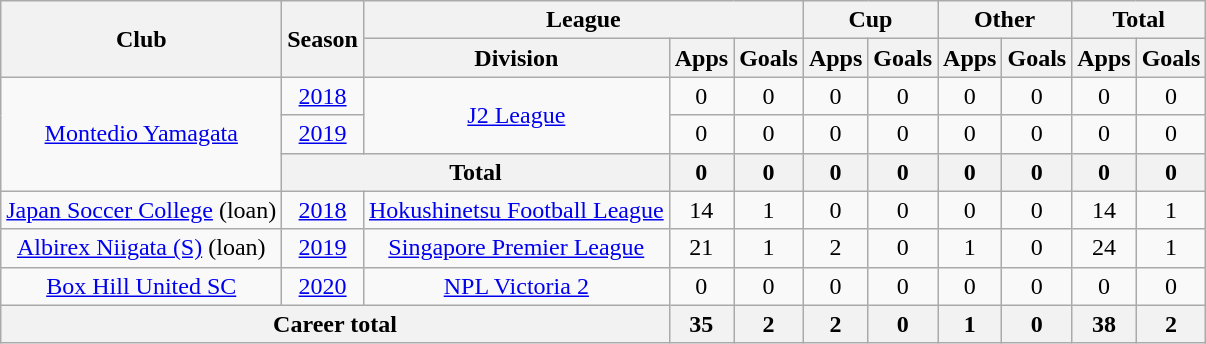<table class="wikitable" style="text-align: center">
<tr>
<th rowspan="2">Club</th>
<th rowspan="2">Season</th>
<th colspan="3">League</th>
<th colspan="2">Cup</th>
<th colspan="2">Other</th>
<th colspan="2">Total</th>
</tr>
<tr>
<th>Division</th>
<th>Apps</th>
<th>Goals</th>
<th>Apps</th>
<th>Goals</th>
<th>Apps</th>
<th>Goals</th>
<th>Apps</th>
<th>Goals</th>
</tr>
<tr>
<td rowspan="3"><a href='#'>Montedio Yamagata</a></td>
<td><a href='#'>2018</a></td>
<td rowspan="2"><a href='#'>J2 League</a></td>
<td>0</td>
<td>0</td>
<td>0</td>
<td>0</td>
<td>0</td>
<td>0</td>
<td>0</td>
<td>0</td>
</tr>
<tr>
<td><a href='#'>2019</a></td>
<td>0</td>
<td>0</td>
<td>0</td>
<td>0</td>
<td>0</td>
<td>0</td>
<td>0</td>
<td>0</td>
</tr>
<tr>
<th colspan=2>Total</th>
<th>0</th>
<th>0</th>
<th>0</th>
<th>0</th>
<th>0</th>
<th>0</th>
<th>0</th>
<th>0</th>
</tr>
<tr>
<td><a href='#'>Japan Soccer College</a> (loan)</td>
<td><a href='#'>2018</a></td>
<td><a href='#'>Hokushinetsu Football League</a></td>
<td>14</td>
<td>1</td>
<td>0</td>
<td>0</td>
<td>0</td>
<td>0</td>
<td>14</td>
<td>1</td>
</tr>
<tr>
<td><a href='#'>Albirex Niigata (S)</a> (loan)</td>
<td><a href='#'>2019</a></td>
<td><a href='#'>Singapore Premier League</a></td>
<td>21</td>
<td>1</td>
<td>2</td>
<td>0</td>
<td>1</td>
<td>0</td>
<td>24</td>
<td>1</td>
</tr>
<tr>
<td><a href='#'>Box Hill United SC</a></td>
<td><a href='#'>2020</a></td>
<td><a href='#'>NPL Victoria 2</a></td>
<td>0</td>
<td>0</td>
<td>0</td>
<td>0</td>
<td>0</td>
<td>0</td>
<td>0</td>
<td>0</td>
</tr>
<tr>
<th colspan=3>Career total</th>
<th>35</th>
<th>2</th>
<th>2</th>
<th>0</th>
<th>1</th>
<th>0</th>
<th>38</th>
<th>2</th>
</tr>
</table>
